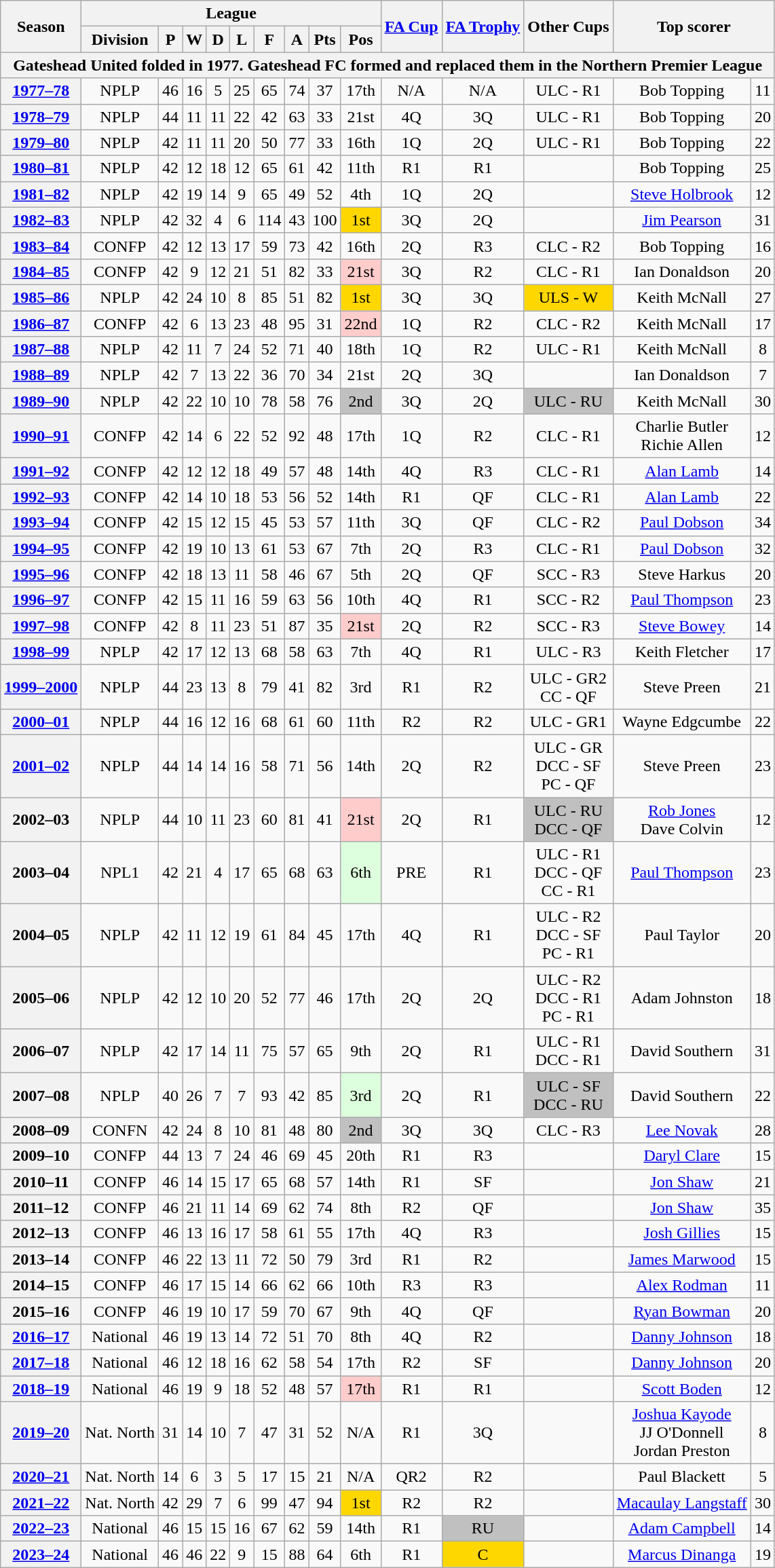<table class="wikitable" style="text-align: center">
<tr>
<th rowspan=2>Season</th>
<th colspan=9>League</th>
<th rowspan=2><a href='#'>FA Cup</a></th>
<th rowspan=2><a href='#'>FA Trophy</a></th>
<th rowspan=2>Other Cups</th>
<th rowspan=2 colspan=2>Top scorer</th>
</tr>
<tr>
<th>Division</th>
<th>P</th>
<th>W</th>
<th>D</th>
<th>L</th>
<th>F</th>
<th>A</th>
<th>Pts</th>
<th>Pos</th>
</tr>
<tr>
<th colspan=19>Gateshead United folded in 1977. Gateshead FC formed and replaced them in the Northern Premier League</th>
</tr>
<tr>
<th><a href='#'>1977–78</a></th>
<td>NPLP</td>
<td>46</td>
<td>16</td>
<td>5</td>
<td>25</td>
<td>65</td>
<td>74</td>
<td>37</td>
<td>17th</td>
<td>N/A</td>
<td>N/A</td>
<td>ULC - R1</td>
<td>Bob Topping</td>
<td>11</td>
</tr>
<tr>
<th><a href='#'>1978–79</a></th>
<td>NPLP</td>
<td>44</td>
<td>11</td>
<td>11</td>
<td>22</td>
<td>42</td>
<td>63</td>
<td>33</td>
<td>21st</td>
<td>4Q</td>
<td>3Q</td>
<td>ULC - R1</td>
<td>Bob Topping</td>
<td>20</td>
</tr>
<tr>
<th><a href='#'>1979–80</a></th>
<td>NPLP</td>
<td>42</td>
<td>11</td>
<td>11</td>
<td>20</td>
<td>50</td>
<td>77</td>
<td>33</td>
<td>16th</td>
<td>1Q</td>
<td>2Q</td>
<td>ULC - R1</td>
<td>Bob Topping</td>
<td>22</td>
</tr>
<tr>
<th><a href='#'>1980–81</a></th>
<td>NPLP</td>
<td>42</td>
<td>12</td>
<td>18</td>
<td>12</td>
<td>65</td>
<td>61</td>
<td>42</td>
<td>11th</td>
<td>R1</td>
<td>R1</td>
<td></td>
<td>Bob Topping</td>
<td>25</td>
</tr>
<tr>
<th><a href='#'>1981–82</a></th>
<td>NPLP</td>
<td>42</td>
<td>19</td>
<td>14</td>
<td>9</td>
<td>65</td>
<td>49</td>
<td>52</td>
<td>4th</td>
<td>1Q</td>
<td>2Q</td>
<td></td>
<td><a href='#'>Steve Holbrook</a></td>
<td>12</td>
</tr>
<tr>
<th><a href='#'>1982–83</a></th>
<td>NPLP</td>
<td>42</td>
<td>32</td>
<td>4</td>
<td>6</td>
<td>114</td>
<td>43</td>
<td>100</td>
<td bgcolor=gold>1st</td>
<td>3Q</td>
<td>2Q</td>
<td></td>
<td><a href='#'>Jim Pearson</a></td>
<td>31</td>
</tr>
<tr>
<th><a href='#'>1983–84</a></th>
<td>CONFP</td>
<td>42</td>
<td>12</td>
<td>13</td>
<td>17</td>
<td>59</td>
<td>73</td>
<td>42</td>
<td>16th</td>
<td>2Q</td>
<td>R3</td>
<td>CLC - R2</td>
<td>Bob Topping</td>
<td>16</td>
</tr>
<tr>
<th><a href='#'>1984–85</a></th>
<td>CONFP</td>
<td>42</td>
<td>9</td>
<td>12</td>
<td>21</td>
<td>51</td>
<td>82</td>
<td>33</td>
<td bgcolor="#FFCCCC">21st</td>
<td>3Q</td>
<td>R2</td>
<td>CLC - R1</td>
<td>Ian Donaldson</td>
<td>20</td>
</tr>
<tr>
<th><a href='#'>1985–86</a></th>
<td>NPLP</td>
<td>42</td>
<td>24</td>
<td>10</td>
<td>8</td>
<td>85</td>
<td>51</td>
<td>82</td>
<td bgcolor=gold>1st</td>
<td>3Q</td>
<td>3Q</td>
<td bgcolor=gold>ULS - W</td>
<td>Keith McNall</td>
<td>27</td>
</tr>
<tr>
<th><a href='#'>1986–87</a></th>
<td>CONFP</td>
<td>42</td>
<td>6</td>
<td>13</td>
<td>23</td>
<td>48</td>
<td>95</td>
<td>31</td>
<td bgcolor="#FFCCCC">22nd</td>
<td>1Q</td>
<td>R2</td>
<td>CLC - R2</td>
<td>Keith McNall</td>
<td>17</td>
</tr>
<tr>
<th><a href='#'>1987–88</a></th>
<td>NPLP</td>
<td>42</td>
<td>11</td>
<td>7</td>
<td>24</td>
<td>52</td>
<td>71</td>
<td>40</td>
<td>18th</td>
<td>1Q</td>
<td>R2</td>
<td>ULC - R1</td>
<td>Keith McNall</td>
<td>8</td>
</tr>
<tr>
<th><a href='#'>1988–89</a></th>
<td>NPLP</td>
<td>42</td>
<td>7</td>
<td>13</td>
<td>22</td>
<td>36</td>
<td>70</td>
<td>34</td>
<td>21st</td>
<td>2Q</td>
<td>3Q</td>
<td></td>
<td>Ian Donaldson</td>
<td>7</td>
</tr>
<tr>
<th><a href='#'>1989–90</a></th>
<td>NPLP</td>
<td>42</td>
<td>22</td>
<td>10</td>
<td>10</td>
<td>78</td>
<td>58</td>
<td>76</td>
<td bgcolor=silver>2nd</td>
<td>3Q</td>
<td>2Q</td>
<td bgcolor=silver>ULC - RU</td>
<td>Keith McNall</td>
<td>30</td>
</tr>
<tr>
<th><a href='#'>1990–91</a></th>
<td>CONFP</td>
<td>42</td>
<td>14</td>
<td>6</td>
<td>22</td>
<td>52</td>
<td>92</td>
<td>48</td>
<td>17th</td>
<td>1Q</td>
<td>R2</td>
<td>CLC - R1</td>
<td>Charlie Butler<br>Richie Allen</td>
<td>12</td>
</tr>
<tr>
<th><a href='#'>1991–92</a></th>
<td>CONFP</td>
<td>42</td>
<td>12</td>
<td>12</td>
<td>18</td>
<td>49</td>
<td>57</td>
<td>48</td>
<td>14th</td>
<td>4Q</td>
<td>R3</td>
<td>CLC - R1</td>
<td><a href='#'>Alan Lamb</a></td>
<td>14</td>
</tr>
<tr>
<th><a href='#'>1992–93</a></th>
<td>CONFP</td>
<td>42</td>
<td>14</td>
<td>10</td>
<td>18</td>
<td>53</td>
<td>56</td>
<td>52</td>
<td>14th</td>
<td>R1</td>
<td>QF</td>
<td>CLC - R1</td>
<td><a href='#'>Alan Lamb</a></td>
<td>22</td>
</tr>
<tr>
<th><a href='#'>1993–94</a></th>
<td>CONFP</td>
<td>42</td>
<td>15</td>
<td>12</td>
<td>15</td>
<td>45</td>
<td>53</td>
<td>57</td>
<td>11th</td>
<td>3Q</td>
<td>QF</td>
<td>CLC - R2</td>
<td><a href='#'>Paul Dobson</a></td>
<td>34</td>
</tr>
<tr>
<th><a href='#'>1994–95</a></th>
<td>CONFP</td>
<td>42</td>
<td>19</td>
<td>10</td>
<td>13</td>
<td>61</td>
<td>53</td>
<td>67</td>
<td>7th</td>
<td>2Q</td>
<td>R3</td>
<td>CLC - R1</td>
<td><a href='#'>Paul Dobson</a></td>
<td>32</td>
</tr>
<tr>
<th><a href='#'>1995–96</a></th>
<td>CONFP</td>
<td>42</td>
<td>18</td>
<td>13</td>
<td>11</td>
<td>58</td>
<td>46</td>
<td>67</td>
<td>5th</td>
<td>2Q</td>
<td>QF</td>
<td>SCC - R3</td>
<td>Steve Harkus</td>
<td>20</td>
</tr>
<tr>
<th><a href='#'>1996–97</a></th>
<td>CONFP</td>
<td>42</td>
<td>15</td>
<td>11</td>
<td>16</td>
<td>59</td>
<td>63</td>
<td>56</td>
<td>10th</td>
<td>4Q</td>
<td>R1</td>
<td>SCC - R2</td>
<td><a href='#'>Paul Thompson</a></td>
<td>23</td>
</tr>
<tr>
<th><a href='#'>1997–98</a></th>
<td>CONFP</td>
<td>42</td>
<td>8</td>
<td>11</td>
<td>23</td>
<td>51</td>
<td>87</td>
<td>35</td>
<td bgcolor="#FFCCCC">21st</td>
<td>2Q</td>
<td>R2</td>
<td>SCC - R3</td>
<td><a href='#'>Steve Bowey</a></td>
<td>14</td>
</tr>
<tr>
<th><a href='#'>1998–99</a></th>
<td>NPLP</td>
<td>42</td>
<td>17</td>
<td>12</td>
<td>13</td>
<td>68</td>
<td>58</td>
<td>63</td>
<td>7th</td>
<td>4Q</td>
<td>R1</td>
<td>ULC - R3</td>
<td>Keith Fletcher</td>
<td>17</td>
</tr>
<tr>
<th><a href='#'>1999–2000</a></th>
<td>NPLP</td>
<td>44</td>
<td>23</td>
<td>13</td>
<td>8</td>
<td>79</td>
<td>41</td>
<td>82</td>
<td>3rd</td>
<td>R1</td>
<td>R2</td>
<td>ULC - GR2<br>CC - QF</td>
<td>Steve Preen</td>
<td>21</td>
</tr>
<tr>
<th><a href='#'>2000–01</a></th>
<td>NPLP</td>
<td>44</td>
<td>16</td>
<td>12</td>
<td>16</td>
<td>68</td>
<td>61</td>
<td>60</td>
<td>11th</td>
<td>R2</td>
<td>R2</td>
<td>ULC - GR1</td>
<td>Wayne Edgcumbe</td>
<td>22</td>
</tr>
<tr>
<th><a href='#'>2001–02</a></th>
<td>NPLP</td>
<td>44</td>
<td>14</td>
<td>14</td>
<td>16</td>
<td>58</td>
<td>71</td>
<td>56</td>
<td>14th</td>
<td>2Q</td>
<td>R2</td>
<td>ULC - GR<br>DCC - SF<br>PC - QF</td>
<td>Steve Preen</td>
<td>23</td>
</tr>
<tr>
<th>2002–03</th>
<td>NPLP</td>
<td>44</td>
<td>10</td>
<td>11</td>
<td>23</td>
<td>60</td>
<td>81</td>
<td>41</td>
<td bgcolor="#FFCCCC">21st</td>
<td>2Q</td>
<td>R1</td>
<td bgcolor=silver>ULC - RU<br>DCC - QF</td>
<td><a href='#'>Rob Jones</a><br>Dave Colvin</td>
<td>12</td>
</tr>
<tr>
<th>2003–04</th>
<td>NPL1</td>
<td>42</td>
<td>21</td>
<td>4</td>
<td>17</td>
<td>65</td>
<td>68</td>
<td>63</td>
<td bgcolor="#DDFFDD">6th</td>
<td>PRE</td>
<td>R1</td>
<td>ULC - R1<br>DCC - QF<br>CC - R1</td>
<td><a href='#'>Paul Thompson</a></td>
<td>23</td>
</tr>
<tr>
<th>2004–05</th>
<td>NPLP</td>
<td>42</td>
<td>11</td>
<td>12</td>
<td>19</td>
<td>61</td>
<td>84</td>
<td>45</td>
<td>17th</td>
<td>4Q</td>
<td>R1</td>
<td>ULC - R2<br>DCC - SF<br>PC - R1</td>
<td>Paul Taylor</td>
<td>20</td>
</tr>
<tr>
<th>2005–06</th>
<td>NPLP</td>
<td>42</td>
<td>12</td>
<td>10</td>
<td>20</td>
<td>52</td>
<td>77</td>
<td>46</td>
<td>17th</td>
<td>2Q</td>
<td>2Q</td>
<td>ULC - R2<br>DCC - R1<br>PC - R1</td>
<td>Adam Johnston</td>
<td>18</td>
</tr>
<tr>
<th>2006–07</th>
<td>NPLP</td>
<td>42</td>
<td>17</td>
<td>14</td>
<td>11</td>
<td>75</td>
<td>57</td>
<td>65</td>
<td>9th</td>
<td>2Q</td>
<td>R1</td>
<td>ULC - R1<br>DCC - R1</td>
<td>David Southern</td>
<td>31</td>
</tr>
<tr>
<th>2007–08</th>
<td>NPLP</td>
<td>40</td>
<td>26</td>
<td>7</td>
<td>7</td>
<td>93</td>
<td>42</td>
<td>85</td>
<td bgcolor="#DDFFDD">3rd</td>
<td>2Q</td>
<td>R1</td>
<td bgcolor=silver>ULC - SF<br>DCC - RU</td>
<td>David Southern</td>
<td>22</td>
</tr>
<tr>
<th>2008–09</th>
<td>CONFN</td>
<td>42</td>
<td>24</td>
<td>8</td>
<td>10</td>
<td>81</td>
<td>48</td>
<td>80</td>
<td bgcolor=silver>2nd</td>
<td>3Q</td>
<td>3Q</td>
<td>CLC - R3</td>
<td><a href='#'>Lee Novak</a></td>
<td>28</td>
</tr>
<tr>
<th>2009–10</th>
<td>CONFP</td>
<td>44</td>
<td>13</td>
<td>7</td>
<td>24</td>
<td>46</td>
<td>69</td>
<td>45</td>
<td>20th</td>
<td>R1</td>
<td>R3</td>
<td></td>
<td><a href='#'>Daryl Clare</a></td>
<td>15</td>
</tr>
<tr>
<th>2010–11</th>
<td>CONFP</td>
<td>46</td>
<td>14</td>
<td>15</td>
<td>17</td>
<td>65</td>
<td>68</td>
<td>57</td>
<td>14th</td>
<td>R1</td>
<td>SF</td>
<td></td>
<td><a href='#'>Jon Shaw</a></td>
<td>21</td>
</tr>
<tr>
<th>2011–12</th>
<td>CONFP</td>
<td>46</td>
<td>21</td>
<td>11</td>
<td>14</td>
<td>69</td>
<td>62</td>
<td>74</td>
<td>8th</td>
<td>R2</td>
<td>QF</td>
<td></td>
<td><a href='#'>Jon Shaw</a></td>
<td>35</td>
</tr>
<tr>
<th>2012–13</th>
<td>CONFP</td>
<td>46</td>
<td>13</td>
<td>16</td>
<td>17</td>
<td>58</td>
<td>61</td>
<td>55</td>
<td>17th</td>
<td>4Q</td>
<td>R3</td>
<td></td>
<td><a href='#'>Josh Gillies</a></td>
<td>15</td>
</tr>
<tr>
<th>2013–14</th>
<td>CONFP</td>
<td>46</td>
<td>22</td>
<td>13</td>
<td>11</td>
<td>72</td>
<td>50</td>
<td>79</td>
<td>3rd</td>
<td>R1</td>
<td>R2</td>
<td></td>
<td><a href='#'>James Marwood</a></td>
<td>15</td>
</tr>
<tr>
<th>2014–15</th>
<td>CONFP</td>
<td>46</td>
<td>17</td>
<td>15</td>
<td>14</td>
<td>66</td>
<td>62</td>
<td>66</td>
<td>10th</td>
<td>R3</td>
<td>R3</td>
<td></td>
<td><a href='#'>Alex Rodman</a></td>
<td>11</td>
</tr>
<tr>
<th>2015–16</th>
<td>CONFP</td>
<td>46</td>
<td>19</td>
<td>10</td>
<td>17</td>
<td>59</td>
<td>70</td>
<td>67</td>
<td>9th</td>
<td>4Q</td>
<td>QF</td>
<td></td>
<td><a href='#'>Ryan Bowman</a></td>
<td>20</td>
</tr>
<tr>
<th><a href='#'>2016–17</a></th>
<td>National</td>
<td>46</td>
<td>19</td>
<td>13</td>
<td>14</td>
<td>72</td>
<td>51</td>
<td>70</td>
<td>8th</td>
<td>4Q</td>
<td>R2</td>
<td></td>
<td><a href='#'>Danny Johnson</a></td>
<td>18</td>
</tr>
<tr>
<th><a href='#'>2017–18</a></th>
<td>National</td>
<td>46</td>
<td>12</td>
<td>18</td>
<td>16</td>
<td>62</td>
<td>58</td>
<td>54</td>
<td>17th</td>
<td>R2</td>
<td>SF</td>
<td></td>
<td><a href='#'>Danny Johnson</a></td>
<td>20</td>
</tr>
<tr>
<th><a href='#'>2018–19</a></th>
<td>National</td>
<td>46</td>
<td>19</td>
<td>9</td>
<td>18</td>
<td>52</td>
<td>48</td>
<td>57</td>
<td bgcolor="#FFCCCC">17th</td>
<td>R1</td>
<td>R1</td>
<td></td>
<td><a href='#'>Scott Boden</a></td>
<td>12</td>
</tr>
<tr>
<th><a href='#'>2019–20</a></th>
<td>Nat. North</td>
<td>31</td>
<td>14</td>
<td>10</td>
<td>7</td>
<td>47</td>
<td>31</td>
<td>52</td>
<td>N/A</td>
<td>R1</td>
<td>3Q</td>
<td></td>
<td><a href='#'>Joshua Kayode</a><br>JJ O'Donnell<br>Jordan Preston</td>
<td>8</td>
</tr>
<tr>
<th><a href='#'>2020–21</a></th>
<td>Nat. North</td>
<td>14</td>
<td>6</td>
<td>3</td>
<td>5</td>
<td>17</td>
<td>15</td>
<td>21</td>
<td>N/A</td>
<td>QR2</td>
<td>R2</td>
<td></td>
<td>Paul Blackett</td>
<td>5</td>
</tr>
<tr>
<th><a href='#'>2021–22</a></th>
<td>Nat. North</td>
<td>42</td>
<td>29</td>
<td>7</td>
<td>6</td>
<td>99</td>
<td>47</td>
<td>94</td>
<td bgcolor=gold>1st</td>
<td>R2</td>
<td>R2</td>
<td></td>
<td><a href='#'>Macaulay Langstaff</a></td>
<td>30</td>
</tr>
<tr>
<th><a href='#'>2022–23</a></th>
<td>National</td>
<td>46</td>
<td>15</td>
<td>15</td>
<td>16</td>
<td>67</td>
<td>62</td>
<td>59</td>
<td>14th</td>
<td>R1</td>
<td bgcolor=silver>RU</td>
<td></td>
<td><a href='#'>Adam Campbell</a></td>
<td>14</td>
</tr>
<tr>
<th><a href='#'>2023–24</a></th>
<td>National</td>
<td>46</td>
<td>46</td>
<td>22</td>
<td>9</td>
<td>15</td>
<td>88</td>
<td>64</td>
<td>6th</td>
<td>R1</td>
<td bgcolor=gold>C</td>
<td></td>
<td><a href='#'>Marcus Dinanga</a></td>
<td>19</td>
</tr>
</table>
